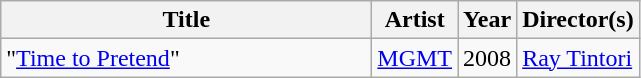<table class="wikitable">
<tr>
<th scope="col" style="width:15em;">Title</th>
<th>Artist</th>
<th>Year</th>
<th>Director(s)</th>
</tr>
<tr>
<td>"<a href='#'>Time to Pretend</a>"</td>
<td><a href='#'>MGMT</a></td>
<td>2008</td>
<td><a href='#'>Ray Tintori</a></td>
</tr>
</table>
